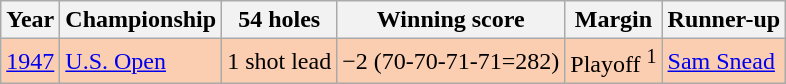<table class="wikitable">
<tr>
<th>Year</th>
<th>Championship</th>
<th>54 holes</th>
<th>Winning score</th>
<th>Margin</th>
<th>Runner-up</th>
</tr>
<tr style="background:#FBCEB1;">
<td><a href='#'>1947</a></td>
<td><a href='#'>U.S. Open</a></td>
<td>1 shot lead</td>
<td>−2 (70-70-71-71=282)</td>
<td>Playoff <sup>1</sup></td>
<td> <a href='#'>Sam Snead</a></td>
</tr>
</table>
